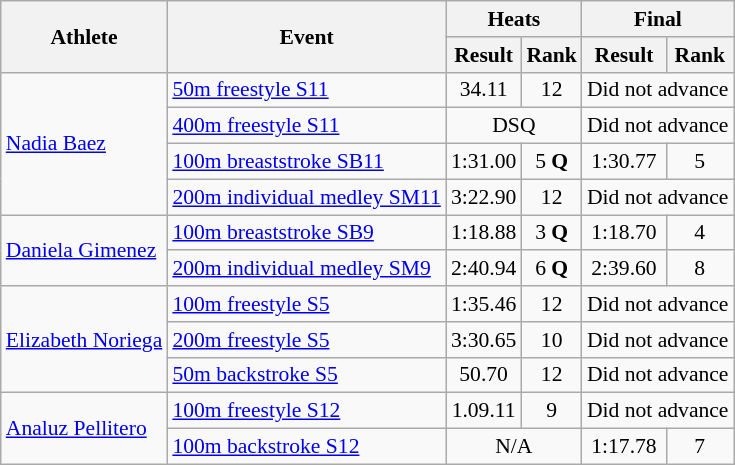<table class=wikitable style="font-size:90%">
<tr>
<th rowspan="2">Athlete</th>
<th rowspan="2">Event</th>
<th colspan="2">Heats</th>
<th colspan="2">Final</th>
</tr>
<tr>
<th>Result</th>
<th>Rank</th>
<th>Result</th>
<th>Rank</th>
</tr>
<tr align=center>
<td align=left rowspan=4><a href='#'>Nadia Baez</a></td>
<td align=left><a href='#'>50m freestyle S11</a></td>
<td>34.11</td>
<td>12</td>
<td colspan="2">Did not advance</td>
</tr>
<tr align=center>
<td align=left><a href='#'>400m freestyle S11</a></td>
<td colspan="2">DSQ</td>
<td colspan="2">Did not advance</td>
</tr>
<tr align=center>
<td align=left><a href='#'>100m breaststroke SB11</a></td>
<td>1:31.00</td>
<td>5 <strong>Q</strong></td>
<td>1:30.77</td>
<td>5</td>
</tr>
<tr align=center>
<td align=left><a href='#'>200m individual medley SM11</a></td>
<td>3:22.90</td>
<td>12</td>
<td colspan="2">Did not advance</td>
</tr>
<tr align=center>
<td align=left rowspan=2><a href='#'>Daniela Gimenez</a></td>
<td align=left><a href='#'>100m breaststroke SB9</a></td>
<td>1:18.88</td>
<td>3 <strong>Q</strong></td>
<td>1:18.70</td>
<td>4</td>
</tr>
<tr align=center>
<td align=left><a href='#'>200m individual medley SM9</a></td>
<td>2:40.94</td>
<td>6 <strong>Q</strong></td>
<td>2:39.60</td>
<td>8</td>
</tr>
<tr align=center>
<td align=left rowspan=3><a href='#'>Elizabeth Noriega</a></td>
<td align=left><a href='#'>100m freestyle S5</a></td>
<td>1:35.46</td>
<td>12</td>
<td colspan="2">Did not advance</td>
</tr>
<tr align=center>
<td align=left><a href='#'>200m freestyle S5</a></td>
<td>3:30.65</td>
<td>10</td>
<td colspan="2">Did not advance</td>
</tr>
<tr align=center>
<td align=left><a href='#'>50m backstroke S5</a></td>
<td>50.70</td>
<td>12</td>
<td colspan="2">Did not advance</td>
</tr>
<tr align=center>
<td align=left rowspan=2><a href='#'>Analuz Pellitero</a></td>
<td align=left><a href='#'>100m freestyle S12</a></td>
<td>1.09.11</td>
<td>9</td>
<td colspan="2">Did not advance</td>
</tr>
<tr align=center>
<td align=left><a href='#'>100m backstroke S12</a></td>
<td colspan="2">N/A</td>
<td>1:17.78</td>
<td>7</td>
</tr>
</table>
